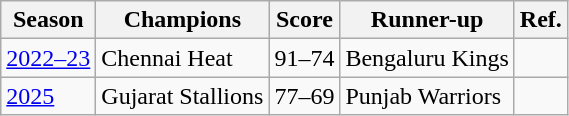<table class="wikitable">
<tr>
<th>Season</th>
<th>Champions</th>
<th>Score</th>
<th>Runner-up</th>
<th>Ref.</th>
</tr>
<tr>
<td><a href='#'>2022–23</a></td>
<td>Chennai Heat</td>
<td>91–74</td>
<td>Bengaluru Kings</td>
<td></td>
</tr>
<tr>
<td><a href='#'>2025</a></td>
<td>Gujarat Stallions</td>
<td>77–69</td>
<td>Punjab Warriors</td>
<td></td>
</tr>
</table>
